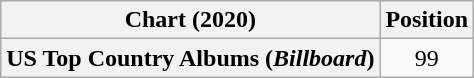<table class="wikitable plainrowheaders" style="text-align:center">
<tr>
<th scope="col">Chart (2020)</th>
<th scope="col">Position</th>
</tr>
<tr>
<th scope="row">US Top Country Albums (<em>Billboard</em>)</th>
<td>99</td>
</tr>
</table>
